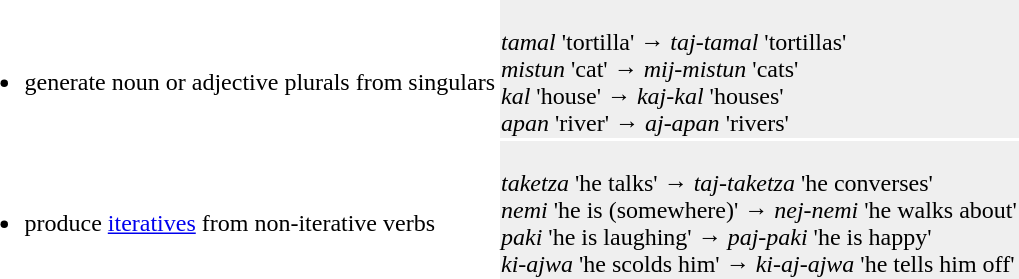<table>
<tr>
<td><br><ul><li>generate noun or adjective plurals from singulars</li></ul></td>
<td style="background:#efefef;"><br><em>tamal</em> 'tortilla' → <em>taj-tamal</em> 'tortillas'<br><em>mistun</em> 'cat' → <em>mij-mistun</em> 'cats'<br><em>kal</em> 'house' → <em>kaj-kal</em> 'houses'<br><em>apan</em> 'river' → <em>aj-apan</em> 'rivers'</td>
</tr>
<tr>
<td><br><ul><li>produce <a href='#'>iteratives</a> from non-iterative verbs</li></ul></td>
<td style="background:#efefef;"><br><em>taketza</em> 'he talks' → <em>taj-taketza</em> 'he converses'<br><em>nemi</em> 'he is (somewhere)' → <em>nej-nemi</em> 'he walks about'<br><em>paki</em> 'he is laughing' → <em>paj-paki</em> 'he is happy'<br><em>ki-ajwa</em> 'he scolds him' → <em>ki-aj-ajwa</em> 'he tells him off'</td>
</tr>
</table>
